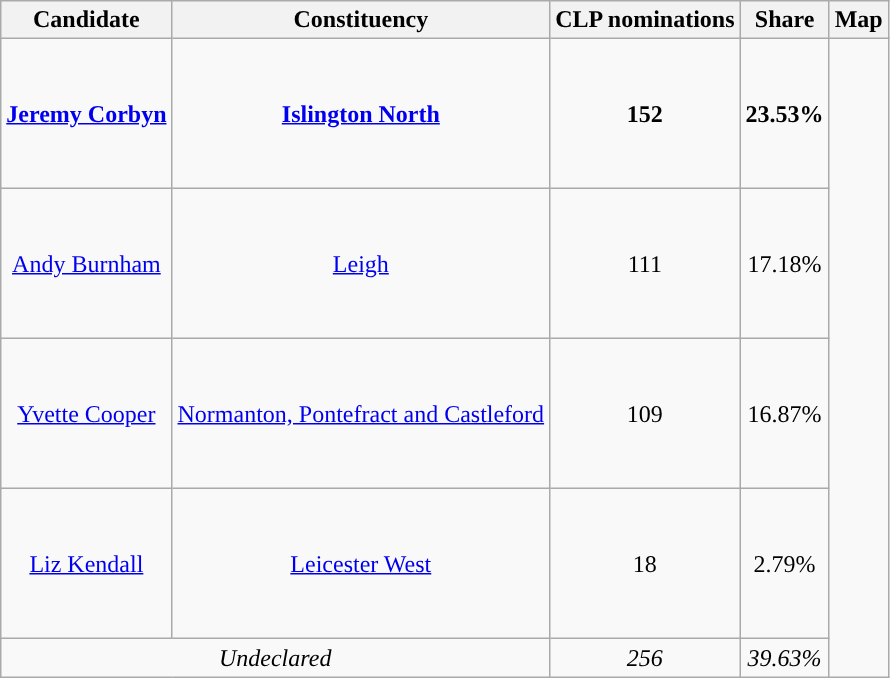<table class ="wikitable">
<tr>
<th>Candidate</th>
<th>Constituency</th>
<th>CLP nominations</th>
<th>Share</th>
<th>Map</th>
</tr>
<tr style="height: 100px;">
<td style="text-align: center;"><strong><a href='#'>Jeremy Corbyn</a></strong></td>
<td style="text-align: center;"><strong><a href='#'>Islington North</a></strong></td>
<td style="text-align: center;"><strong>152</strong></td>
<td style="text-align: center;"><strong>23.53%</strong></td>
<td rowspan="5"></td>
</tr>
<tr style="height: 100px;">
<td style="text-align: center;"><a href='#'>Andy Burnham</a></td>
<td style="text-align: center;"><a href='#'>Leigh</a></td>
<td style="text-align: center;">111</td>
<td style="text-align: center;">17.18%</td>
</tr>
<tr style="height: 100px;">
<td style="text-align: center;"><a href='#'>Yvette Cooper</a></td>
<td style="text-align: center;"><a href='#'>Normanton, Pontefract and Castleford</a></td>
<td style="text-align: center;">109</td>
<td style="text-align: center;">16.87%</td>
</tr>
<tr style="height: 100px;">
<td style="text-align: center;"><a href='#'>Liz Kendall</a></td>
<td style="text-align: center;"><a href='#'>Leicester West</a></td>
<td style="text-align: center;">18</td>
<td style="text-align: center;">2.79%</td>
</tr>
<tr style="background-color: ">
<td colspan="2" style="text-align: center;"><em>Undeclared</em></td>
<td style="text-align: center;"><em>256</em></td>
<td style="text-align: center;"><em>39.63%</em></td>
</tr>
</table>
